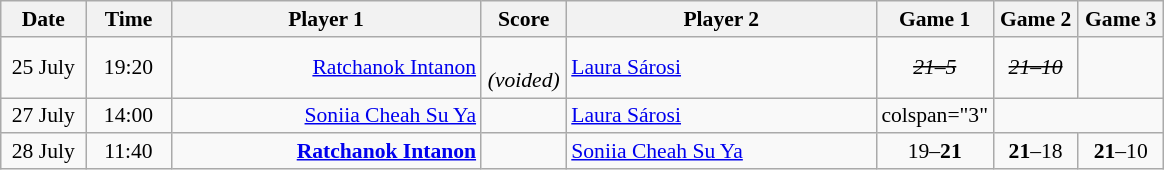<table class="wikitable" style="font-size:90%; text-align:center">
<tr>
<th width="50">Date</th>
<th width="50">Time</th>
<th width="200">Player 1</th>
<th width="50">Score</th>
<th width="200">Player 2</th>
<th width="50">Game 1</th>
<th width="50">Game 2</th>
<th width="50">Game 3</th>
</tr>
<tr>
<td>25 July</td>
<td>19:20</td>
<td align="right"><a href='#'>Ratchanok Intanon</a> </td>
<td> <br><em>(voided)</em></td>
<td align="left"> <a href='#'>Laura Sárosi</a></td>
<td><s><em>21–5</em></s></td>
<td><s><em>21–10</em></s></td>
<td></td>
</tr>
<tr>
<td>27 July</td>
<td>14:00</td>
<td align="right"><a href='#'>Soniia Cheah Su Ya</a> </td>
<td> </td>
<td align="left"> <a href='#'>Laura Sárosi</a></td>
<td>colspan="3" </td>
</tr>
<tr>
<td>28 July</td>
<td>11:40</td>
<td align="right"><strong><a href='#'>Ratchanok Intanon</a> </strong></td>
<td> </td>
<td align="left"> <a href='#'>Soniia Cheah Su Ya</a></td>
<td>19–<strong>21</strong></td>
<td><strong>21</strong>–18</td>
<td><strong>21</strong>–10</td>
</tr>
</table>
